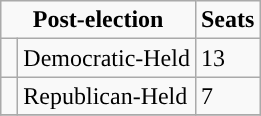<table class= "wikitable">
<tr>
<td colspan= "2" rowspan= "1" align= "center" valign= "top"><strong>Post-election</strong></td>
<td valign= "top"><strong>Seats</strong><br></td>
</tr>
<tr>
<td style="background-color:"> </td>
<td>Democratic-Held</td>
<td>13</td>
</tr>
<tr>
<td style="background-color:"> </td>
<td>Republican-Held</td>
<td>7</td>
</tr>
<tr>
</tr>
</table>
